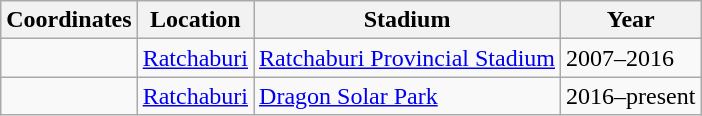<table class="wikitable sortable">
<tr>
<th>Coordinates</th>
<th>Location</th>
<th>Stadium</th>
<th>Year</th>
</tr>
<tr>
<td></td>
<td><a href='#'>Ratchaburi</a></td>
<td><a href='#'>Ratchaburi Provincial Stadium</a></td>
<td>2007–2016</td>
</tr>
<tr>
<td></td>
<td><a href='#'>Ratchaburi</a></td>
<td><a href='#'>Dragon Solar Park</a></td>
<td>2016–present</td>
</tr>
</table>
